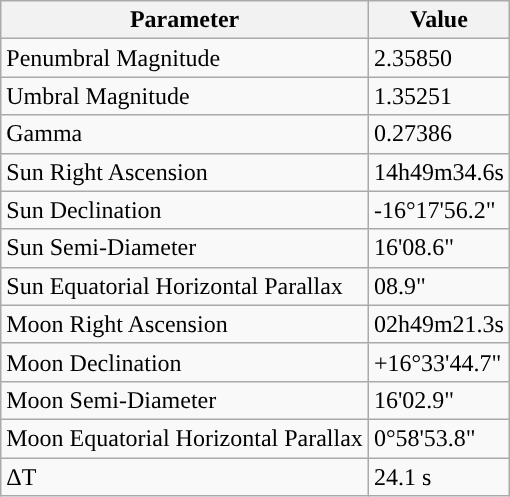<table class="wikitable">
<tr>
<th>Parameter</th>
<th>Value</th>
</tr>
<tr>
<td>Penumbral Magnitude</td>
<td>2.35850</td>
</tr>
<tr>
<td>Umbral Magnitude</td>
<td>1.35251</td>
</tr>
<tr>
<td>Gamma</td>
<td>0.27386</td>
</tr>
<tr>
<td>Sun Right Ascension</td>
<td>14h49m34.6s</td>
</tr>
<tr>
<td>Sun Declination</td>
<td>-16°17'56.2"</td>
</tr>
<tr>
<td>Sun Semi-Diameter</td>
<td>16'08.6"</td>
</tr>
<tr>
<td>Sun Equatorial Horizontal Parallax</td>
<td>08.9"</td>
</tr>
<tr>
<td>Moon Right Ascension</td>
<td>02h49m21.3s</td>
</tr>
<tr>
<td>Moon Declination</td>
<td>+16°33'44.7"</td>
</tr>
<tr>
<td>Moon Semi-Diameter</td>
<td>16'02.9"</td>
</tr>
<tr>
<td>Moon Equatorial Horizontal Parallax</td>
<td>0°58'53.8"</td>
</tr>
<tr>
<td>ΔT</td>
<td>24.1 s</td>
</tr>
</table>
